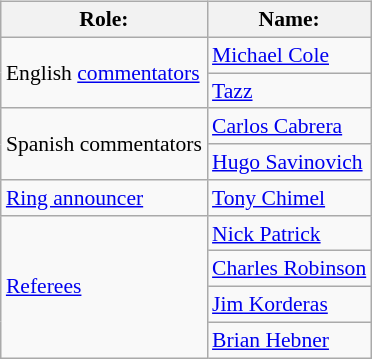<table class=wikitable style="font-size:90%; margin: 0.5em 0 0.5em 1em; float: right; clear: right;">
<tr>
<th>Role:</th>
<th>Name:</th>
</tr>
<tr>
<td rowspan=2>English <a href='#'>commentators</a></td>
<td><a href='#'>Michael Cole</a></td>
</tr>
<tr>
<td><a href='#'>Tazz</a></td>
</tr>
<tr>
<td rowspan=2>Spanish commentators</td>
<td><a href='#'>Carlos Cabrera</a></td>
</tr>
<tr>
<td><a href='#'>Hugo Savinovich</a></td>
</tr>
<tr>
<td><a href='#'>Ring announcer</a></td>
<td><a href='#'>Tony Chimel</a></td>
</tr>
<tr>
<td rowspan=4><a href='#'>Referees</a></td>
<td><a href='#'>Nick Patrick</a></td>
</tr>
<tr>
<td><a href='#'>Charles Robinson</a></td>
</tr>
<tr>
<td><a href='#'>Jim Korderas</a></td>
</tr>
<tr>
<td><a href='#'>Brian Hebner</a></td>
</tr>
</table>
